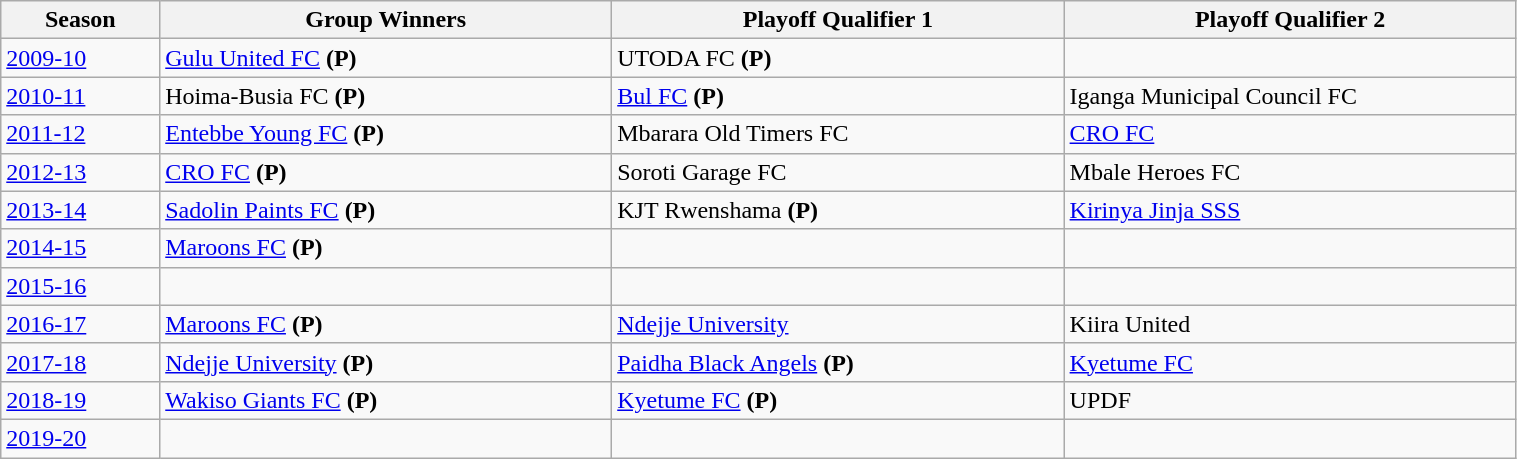<table class="wikitable" style="width:80%; font-size:100%">
<tr>
<th width="100px">Season</th>
<th width="300px">Group Winners</th>
<th width="300px">Playoff Qualifier 1</th>
<th width="300px">Playoff Qualifier 2</th>
</tr>
<tr>
<td><a href='#'>2009-10</a></td>
<td><a href='#'>Gulu United FC</a> <strong>(P)</strong></td>
<td>UTODA FC <strong>(P)</strong></td>
<td></td>
</tr>
<tr>
<td><a href='#'>2010-11</a></td>
<td>Hoima-Busia FC <strong>(P)</strong></td>
<td><a href='#'>Bul FC</a> <strong>(P)</strong></td>
<td>Iganga Municipal Council FC</td>
</tr>
<tr>
<td><a href='#'>2011-12</a></td>
<td><a href='#'>Entebbe Young FC</a> <strong>(P)</strong></td>
<td>Mbarara Old Timers FC</td>
<td><a href='#'>CRO FC</a></td>
</tr>
<tr>
<td><a href='#'>2012-13</a></td>
<td><a href='#'>CRO FC</a> <strong>(P)</strong></td>
<td>Soroti Garage FC</td>
<td>Mbale Heroes FC</td>
</tr>
<tr>
<td><a href='#'>2013-14</a></td>
<td><a href='#'>Sadolin Paints FC</a> <strong>(P)</strong></td>
<td>KJT Rwenshama <strong>(P)</strong></td>
<td><a href='#'>Kirinya Jinja SSS</a></td>
</tr>
<tr>
<td><a href='#'>2014-15</a></td>
<td><a href='#'>Maroons FC</a> <strong>(P)</strong></td>
<td></td>
<td></td>
</tr>
<tr>
<td><a href='#'>2015-16</a></td>
<td></td>
<td></td>
<td></td>
</tr>
<tr>
<td><a href='#'>2016-17</a></td>
<td><a href='#'>Maroons FC</a> <strong>(P)</strong></td>
<td><a href='#'>Ndejje University</a></td>
<td>Kiira United</td>
</tr>
<tr>
<td><a href='#'>2017-18</a></td>
<td><a href='#'>Ndejje University</a> <strong>(P)</strong></td>
<td><a href='#'>Paidha Black Angels</a> <strong>(P)</strong></td>
<td><a href='#'>Kyetume FC</a></td>
</tr>
<tr>
<td><a href='#'>2018-19</a></td>
<td><a href='#'>Wakiso Giants FC</a> <strong>(P)</strong></td>
<td><a href='#'>Kyetume FC</a> <strong>(P)</strong></td>
<td>UPDF</td>
</tr>
<tr>
<td><a href='#'>2019-20</a></td>
<td></td>
<td></td>
<td></td>
</tr>
</table>
